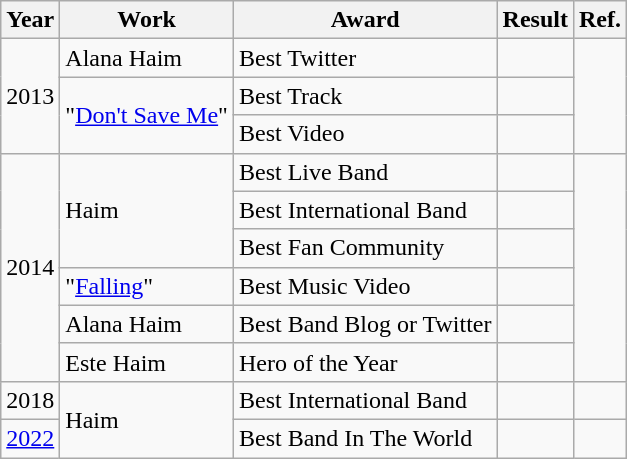<table class="wikitable">
<tr>
<th width="30px">Year</th>
<th>Work</th>
<th>Award</th>
<th>Result</th>
<th>Ref.</th>
</tr>
<tr>
<td rowspan="3">2013</td>
<td>Alana Haim</td>
<td>Best Twitter</td>
<td></td>
<td rowspan="3"></td>
</tr>
<tr>
<td rowspan="2">"<a href='#'>Don't Save Me</a>"</td>
<td>Best Track</td>
<td></td>
</tr>
<tr>
<td>Best Video</td>
<td></td>
</tr>
<tr>
<td rowspan="6">2014</td>
<td rowspan="3">Haim</td>
<td>Best Live Band</td>
<td></td>
<td rowspan="6"></td>
</tr>
<tr>
<td>Best International Band</td>
<td></td>
</tr>
<tr>
<td>Best Fan Community</td>
<td></td>
</tr>
<tr>
<td>"<a href='#'>Falling</a>"</td>
<td>Best Music Video</td>
<td></td>
</tr>
<tr>
<td>Alana Haim</td>
<td>Best Band Blog or Twitter</td>
<td></td>
</tr>
<tr>
<td>Este Haim</td>
<td>Hero of the Year</td>
<td></td>
</tr>
<tr>
<td rowspan="1">2018</td>
<td rowspan="2">Haim</td>
<td>Best International Band</td>
<td></td>
<td rowspan="1"></td>
</tr>
<tr>
<td><a href='#'>2022</a></td>
<td>Best Band In The World</td>
<td></td>
<td></td>
</tr>
</table>
